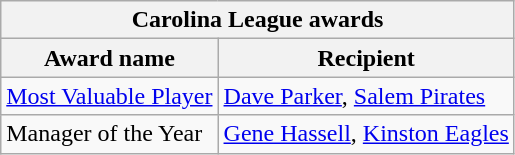<table class="wikitable">
<tr>
<th colspan="2">Carolina League awards</th>
</tr>
<tr>
<th>Award name</th>
<th>Recipient</th>
</tr>
<tr>
<td><a href='#'>Most Valuable Player</a></td>
<td><a href='#'>Dave Parker</a>, <a href='#'>Salem Pirates</a></td>
</tr>
<tr>
<td>Manager of the Year</td>
<td><a href='#'>Gene Hassell</a>, <a href='#'>Kinston Eagles</a></td>
</tr>
</table>
